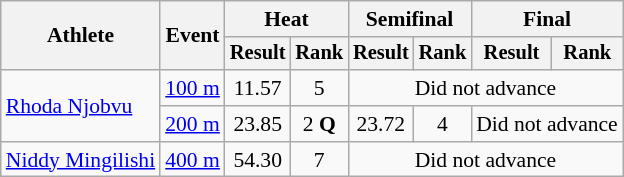<table class="wikitable" style="font-size:90%; text-align:center">
<tr>
<th rowspan=2>Athlete</th>
<th rowspan=2>Event</th>
<th colspan=2>Heat</th>
<th colspan=2>Semifinal</th>
<th colspan=2>Final</th>
</tr>
<tr style="font-size:95%">
<th>Result</th>
<th>Rank</th>
<th>Result</th>
<th>Rank</th>
<th>Result</th>
<th>Rank</th>
</tr>
<tr>
<td align=left rowspan=2><a href='#'>Rhoda Njobvu</a></td>
<td align=left><a href='#'>100 m</a></td>
<td>11.57</td>
<td>5</td>
<td colspan="4">Did not advance</td>
</tr>
<tr>
<td align=left><a href='#'>200 m</a></td>
<td>23.85</td>
<td>2 <strong>Q</strong></td>
<td>23.72</td>
<td>4</td>
<td colspan="2">Did not advance</td>
</tr>
<tr>
<td align=left><a href='#'>Niddy Mingilishi</a></td>
<td align=left><a href='#'>400 m</a></td>
<td>54.30</td>
<td>7</td>
<td colspan="4">Did not advance</td>
</tr>
</table>
